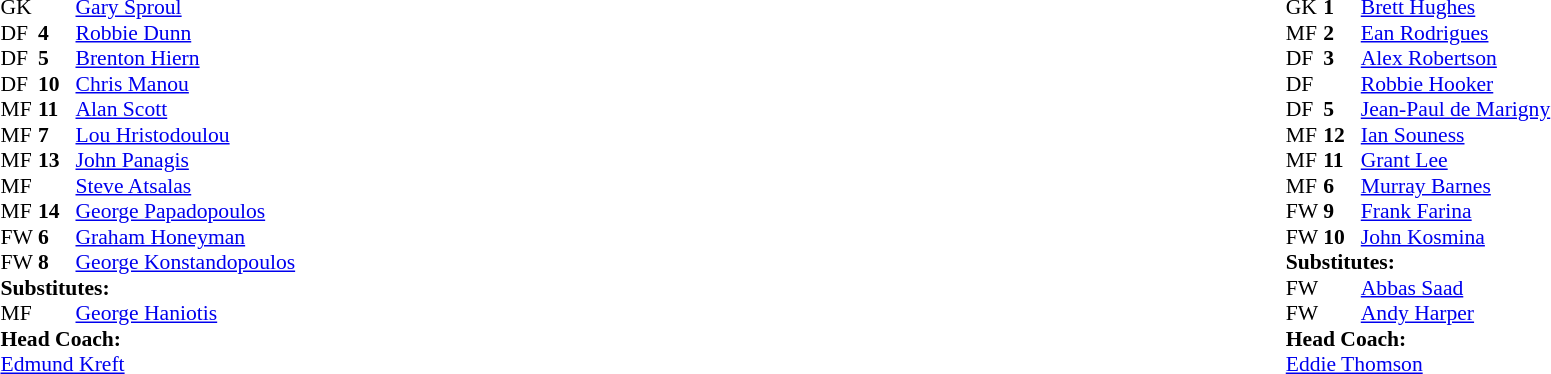<table width="100%">
<tr>
<td valign="top" width="40%"><br><table style="font-size:90%" cellspacing="0" cellpadding="0">
<tr>
<th width=25></th>
<th width=25></th>
</tr>
<tr>
<td>GK</td>
<td></td>
<td> <a href='#'>Gary Sproul</a></td>
</tr>
<tr>
<td>DF</td>
<td><strong>4</strong></td>
<td> <a href='#'>Robbie Dunn</a></td>
</tr>
<tr>
<td>DF</td>
<td><strong>5</strong></td>
<td> <a href='#'>Brenton Hiern</a></td>
</tr>
<tr>
<td>DF</td>
<td><strong>10</strong></td>
<td> <a href='#'>Chris Manou</a></td>
</tr>
<tr>
<td>MF</td>
<td><strong>11</strong></td>
<td> <a href='#'>Alan Scott</a></td>
</tr>
<tr>
<td>MF</td>
<td><strong>7</strong></td>
<td> <a href='#'>Lou Hristodoulou</a></td>
</tr>
<tr>
<td>MF</td>
<td><strong>13</strong></td>
<td> <a href='#'>John Panagis</a></td>
</tr>
<tr>
<td>MF</td>
<td></td>
<td> <a href='#'>Steve Atsalas</a></td>
</tr>
<tr>
<td>MF</td>
<td><strong>14</strong></td>
<td> <a href='#'>George Papadopoulos</a></td>
<td></td>
<td></td>
</tr>
<tr>
<td>FW</td>
<td><strong>6</strong></td>
<td> <a href='#'>Graham Honeyman</a></td>
</tr>
<tr>
<td>FW</td>
<td><strong>8</strong></td>
<td> <a href='#'>George Konstandopoulos</a></td>
</tr>
<tr>
<td colspan=3><strong>Substitutes:</strong></td>
</tr>
<tr>
<td>MF</td>
<td></td>
<td> <a href='#'>George Haniotis</a></td>
<td></td>
<td></td>
</tr>
<tr>
<td colspan=3><strong>Head Coach:</strong></td>
</tr>
<tr>
<td colspan=3> <a href='#'>Edmund Kreft</a></td>
</tr>
</table>
</td>
<td valign="top"></td>
<td valign="top" width="50%"><br><table style="font-size:90%; margin:auto" cellspacing="0" cellpadding="0">
<tr>
<th width=25></th>
<th width=25></th>
</tr>
<tr>
<td>GK</td>
<td><strong>1</strong></td>
<td> <a href='#'>Brett Hughes</a></td>
</tr>
<tr>
<td>MF</td>
<td><strong>2</strong></td>
<td> <a href='#'>Ean Rodrigues</a></td>
<td></td>
<td></td>
</tr>
<tr>
<td>DF</td>
<td><strong>3</strong></td>
<td> <a href='#'>Alex Robertson</a></td>
</tr>
<tr>
<td>DF</td>
<td></td>
<td> <a href='#'>Robbie Hooker</a></td>
</tr>
<tr>
<td>DF</td>
<td><strong>5</strong></td>
<td> <a href='#'>Jean-Paul de Marigny</a></td>
</tr>
<tr>
<td>MF</td>
<td><strong>12</strong></td>
<td> <a href='#'>Ian Souness</a></td>
</tr>
<tr>
<td>MF</td>
<td><strong>11</strong></td>
<td> <a href='#'>Grant Lee</a></td>
</tr>
<tr>
<td>MF</td>
<td><strong>6</strong></td>
<td> <a href='#'>Murray Barnes</a></td>
<td></td>
<td></td>
</tr>
<tr>
<td>FW</td>
<td><strong>9</strong></td>
<td> <a href='#'>Frank Farina</a></td>
</tr>
<tr>
<td>FW</td>
<td><strong>10</strong></td>
<td> <a href='#'>John Kosmina</a></td>
</tr>
<tr>
<td colspan=3><strong>Substitutes:</strong></td>
</tr>
<tr>
<td>FW</td>
<td></td>
<td> <a href='#'>Abbas Saad</a></td>
<td></td>
<td></td>
</tr>
<tr>
<td>FW</td>
<td></td>
<td> <a href='#'>Andy Harper</a></td>
<td></td>
<td></td>
</tr>
<tr>
<td colspan=3><strong>Head Coach:</strong></td>
</tr>
<tr>
<td colspan=3> <a href='#'>Eddie Thomson</a></td>
</tr>
</table>
</td>
</tr>
</table>
